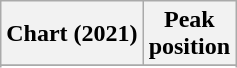<table class="wikitable sortable plainrowheaders" style="text-align:center">
<tr>
<th scope="col">Chart (2021)</th>
<th scope="col">Peak<br>position</th>
</tr>
<tr>
</tr>
<tr>
</tr>
<tr>
</tr>
<tr>
</tr>
<tr>
</tr>
<tr>
</tr>
<tr>
</tr>
<tr>
</tr>
</table>
